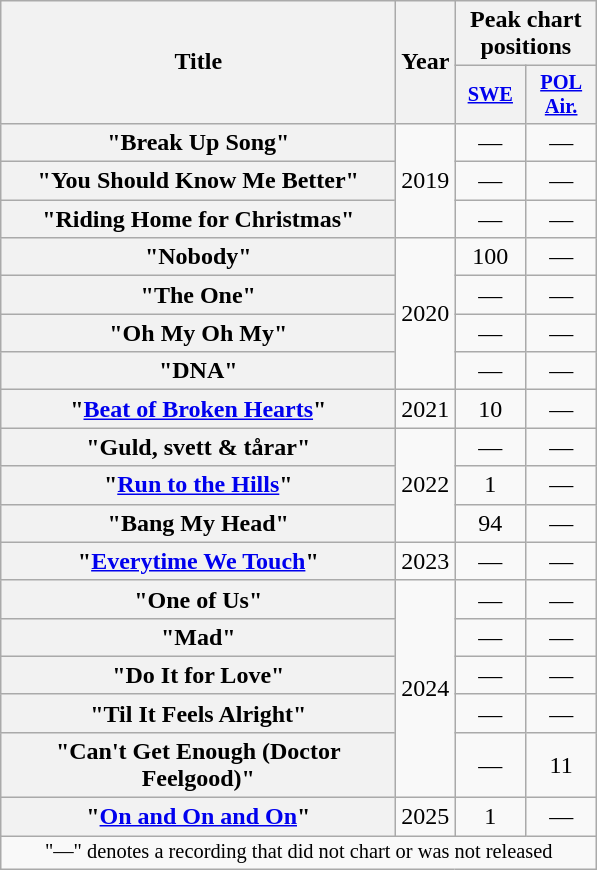<table class="wikitable plainrowheaders" style="text-align:center;">
<tr>
<th scope="col" rowspan="2" style="width:16em;">Title</th>
<th scope="col" rowspan="2" style="width:1em;">Year</th>
<th scope="col" colspan="2">Peak chart positions</th>
</tr>
<tr>
<th scope="col" style="width:3em;font-size:85%;"><a href='#'>SWE</a><br></th>
<th scope="col" style="width:3em;font-size:85%;"><a href='#'>POL<br>Air.</a><br></th>
</tr>
<tr>
<th scope="row">"Break Up Song"</th>
<td rowspan="3">2019</td>
<td>—</td>
<td>—</td>
</tr>
<tr>
<th scope="row">"You Should Know Me Better"</th>
<td>—</td>
<td>—</td>
</tr>
<tr>
<th scope="row">"Riding Home for Christmas"</th>
<td>—</td>
<td>—</td>
</tr>
<tr>
<th scope="row">"Nobody"</th>
<td rowspan="4">2020</td>
<td>100</td>
<td>—</td>
</tr>
<tr>
<th scope="row">"The One"<br></th>
<td>—</td>
<td>—</td>
</tr>
<tr>
<th scope="row">"Oh My Oh My"</th>
<td>—</td>
<td>—</td>
</tr>
<tr>
<th scope="row">"DNA"</th>
<td>—</td>
<td>—</td>
</tr>
<tr>
<th scope="row">"<a href='#'>Beat of Broken Hearts</a>"</th>
<td>2021</td>
<td>10</td>
<td>—</td>
</tr>
<tr>
<th scope="row">"Guld, svett & tårar"<br></th>
<td rowspan="3">2022</td>
<td>—</td>
<td>—</td>
</tr>
<tr>
<th scope="row">"<a href='#'>Run to the Hills</a>"</th>
<td>1</td>
<td>—</td>
</tr>
<tr>
<th scope="row">"Bang My Head"</th>
<td>94</td>
<td>—</td>
</tr>
<tr>
<th scope="row">"<a href='#'>Everytime We Touch</a>"</th>
<td>2023</td>
<td>—</td>
<td>—</td>
</tr>
<tr>
<th scope="row">"One of Us"</th>
<td rowspan="5">2024</td>
<td>—</td>
<td>—</td>
</tr>
<tr>
<th scope="row">"Mad"</th>
<td>—</td>
<td>—</td>
</tr>
<tr>
<th scope="row">"Do It for Love"</th>
<td>—</td>
<td>—</td>
</tr>
<tr>
<th scope="row">"Til It Feels Alright"</th>
<td>—</td>
<td>—</td>
</tr>
<tr>
<th scope="row">"Can't Get Enough (Doctor Feelgood)"<br></th>
<td>—</td>
<td>11</td>
</tr>
<tr>
<th scope="row">"<a href='#'>On and On and On</a>"</th>
<td>2025</td>
<td>1</td>
<td>—</td>
</tr>
<tr>
<td colspan="9" style="font-size:85%">"—" denotes a recording that did not chart or was not released</td>
</tr>
</table>
